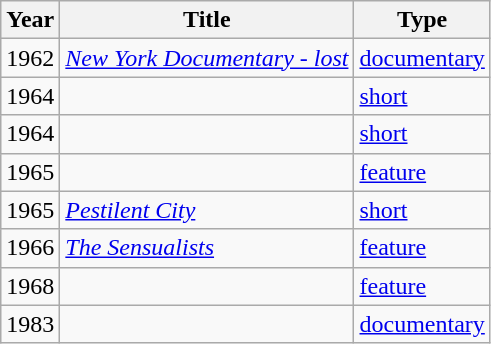<table class="wikitable">
<tr>
<th>Year</th>
<th>Title</th>
<th>Type</th>
</tr>
<tr>
<td>1962</td>
<td><em><a href='#'>New York Documentary - lost</a></em></td>
<td><a href='#'>documentary</a></td>
</tr>
<tr>
<td>1964</td>
<td><em></em></td>
<td><a href='#'>short</a></td>
</tr>
<tr>
<td>1964</td>
<td><em></em></td>
<td><a href='#'>short</a></td>
</tr>
<tr>
<td>1965</td>
<td><em></em></td>
<td><a href='#'>feature</a></td>
</tr>
<tr>
<td>1965</td>
<td><em><a href='#'>Pestilent City</a></em></td>
<td><a href='#'>short</a></td>
</tr>
<tr>
<td>1966</td>
<td><em><a href='#'>The Sensualists</a></em></td>
<td><a href='#'>feature</a></td>
</tr>
<tr>
<td>1968</td>
<td><em></em></td>
<td><a href='#'>feature</a></td>
</tr>
<tr>
<td>1983</td>
<td><em></em></td>
<td><a href='#'>documentary</a></td>
</tr>
</table>
